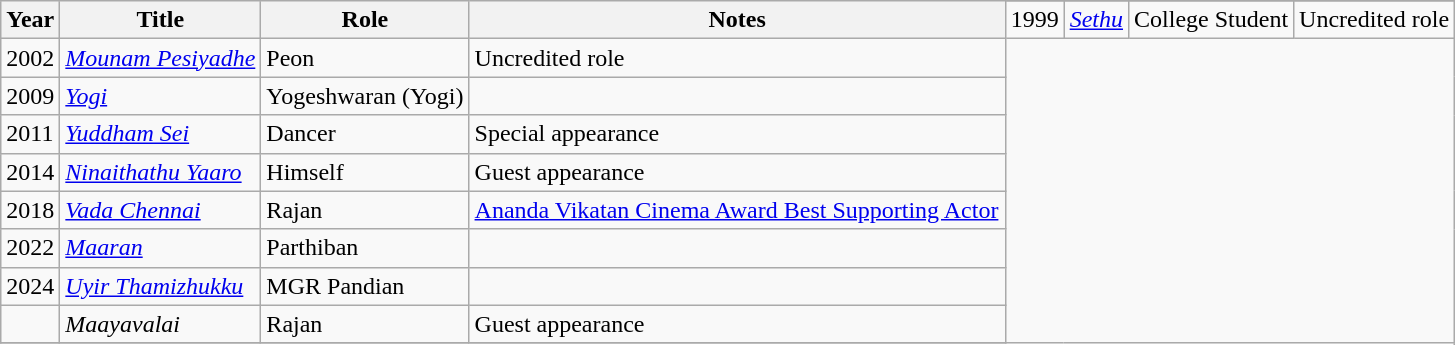<table class="wikitable sortable">
<tr>
<th rowspan="2">Year</th>
<th rowspan="2">Title</th>
<th rowspan="2">Role</th>
<th rowspan="2"! style=" width:350px;">Notes</th>
</tr>
<tr>
<td>1999</td>
<td><em><a href='#'>Sethu</a></em></td>
<td>College Student</td>
<td>Uncredited role</td>
</tr>
<tr>
<td>2002</td>
<td><em><a href='#'>Mounam Pesiyadhe</a></em></td>
<td>Peon</td>
<td>Uncredited role</td>
</tr>
<tr>
<td>2009</td>
<td><em><a href='#'>Yogi</a></em></td>
<td>Yogeshwaran (Yogi)</td>
<td></td>
</tr>
<tr>
<td>2011</td>
<td><em><a href='#'>Yuddham Sei</a></em></td>
<td>Dancer</td>
<td>Special appearance</td>
</tr>
<tr>
<td>2014</td>
<td><em><a href='#'>Ninaithathu Yaaro</a></em></td>
<td>Himself</td>
<td>Guest appearance</td>
</tr>
<tr>
<td>2018</td>
<td><em><a href='#'>Vada Chennai</a></em></td>
<td>Rajan</td>
<td><a href='#'>Ananda Vikatan Cinema Award Best Supporting Actor</a></td>
</tr>
<tr>
<td>2022</td>
<td><em><a href='#'>Maaran</a></em></td>
<td>Parthiban</td>
<td></td>
</tr>
<tr>
<td>2024</td>
<td><em><a href='#'>Uyir Thamizhukku</a></em></td>
<td>MGR Pandian</td>
<td></td>
</tr>
<tr>
<td></td>
<td><em>Maayavalai</em></td>
<td>Rajan</td>
<td>Guest appearance</td>
</tr>
<tr>
</tr>
</table>
